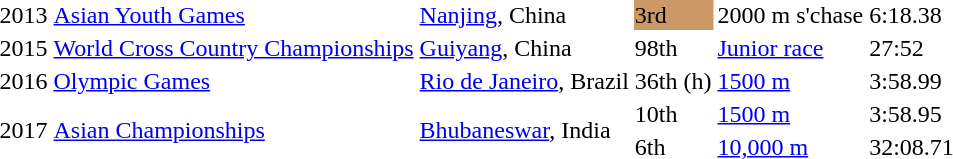<table>
<tr>
<td>2013</td>
<td><a href='#'>Asian Youth Games</a></td>
<td><a href='#'>Nanjing</a>, China</td>
<td bgcolor=cc9966>3rd</td>
<td>2000 m s'chase</td>
<td>6:18.38</td>
</tr>
<tr>
<td>2015</td>
<td><a href='#'>World Cross Country Championships</a></td>
<td><a href='#'>Guiyang</a>, China</td>
<td>98th</td>
<td><a href='#'>Junior race</a></td>
<td>27:52</td>
</tr>
<tr>
<td>2016</td>
<td><a href='#'>Olympic Games</a></td>
<td><a href='#'>Rio de Janeiro</a>, Brazil</td>
<td>36th (h)</td>
<td><a href='#'>1500 m</a></td>
<td>3:58.99</td>
</tr>
<tr>
<td rowspan=2>2017</td>
<td rowspan=2><a href='#'>Asian Championships</a></td>
<td rowspan=2><a href='#'>Bhubaneswar</a>, India</td>
<td>10th</td>
<td><a href='#'>1500 m</a></td>
<td>3:58.95</td>
</tr>
<tr>
<td>6th</td>
<td><a href='#'>10,000 m</a></td>
<td>32:08.71</td>
</tr>
</table>
